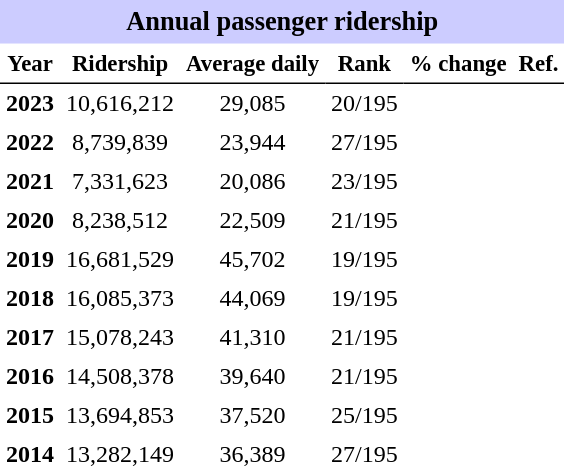<table class="toccolours" cellpadding="4" cellspacing="0" style="text-align:right;">
<tr>
<th colspan="6"  style="background-color:#ccf; background-color:#ccf; font-size:110%; text-align:center;">Annual passenger ridership</th>
</tr>
<tr style="font-size:95%; text-align:center">
<th style="border-bottom:1px solid black">Year</th>
<th style="border-bottom:1px solid black">Ridership</th>
<th style="border-bottom:1px solid black">Average daily</th>
<th style="border-bottom:1px solid black">Rank</th>
<th style="border-bottom:1px solid black">% change</th>
<th style="border-bottom:1px solid black">Ref.</th>
</tr>
<tr style="text-align:center;">
<td><strong>2023</strong></td>
<td>10,616,212</td>
<td>29,085</td>
<td>20/195</td>
<td></td>
<td></td>
</tr>
<tr>
</tr>
<tr style="text-align:center;">
<td><strong>2022</strong></td>
<td>8,739,839</td>
<td>23,944</td>
<td>27/195</td>
<td></td>
<td></td>
</tr>
<tr style="text-align:center;">
<td><strong>2021</strong></td>
<td>7,331,623</td>
<td>20,086</td>
<td>23/195</td>
<td></td>
<td></td>
</tr>
<tr style="text-align:center;">
<td><strong>2020</strong></td>
<td>8,238,512</td>
<td>22,509</td>
<td>21/195</td>
<td></td>
<td></td>
</tr>
<tr style="text-align:center;">
<td><strong>2019</strong></td>
<td>16,681,529</td>
<td>45,702</td>
<td>19/195</td>
<td></td>
<td></td>
</tr>
<tr style="text-align:center;">
<td><strong>2018</strong></td>
<td>16,085,373</td>
<td>44,069</td>
<td>19/195</td>
<td></td>
<td></td>
</tr>
<tr style="text-align:center;">
<td><strong>2017</strong></td>
<td>15,078,243</td>
<td>41,310</td>
<td>21/195</td>
<td></td>
<td></td>
</tr>
<tr style="text-align:center;">
<td><strong>2016</strong></td>
<td>14,508,378</td>
<td>39,640</td>
<td>21/195</td>
<td></td>
<td></td>
</tr>
<tr style="text-align:center;">
<td><strong>2015</strong></td>
<td>13,694,853</td>
<td>37,520</td>
<td>25/195</td>
<td></td>
<td></td>
</tr>
<tr style="text-align:center;">
<td><strong>2014</strong></td>
<td>13,282,149</td>
<td>36,389</td>
<td>27/195</td>
<td></td>
<td></td>
</tr>
</table>
